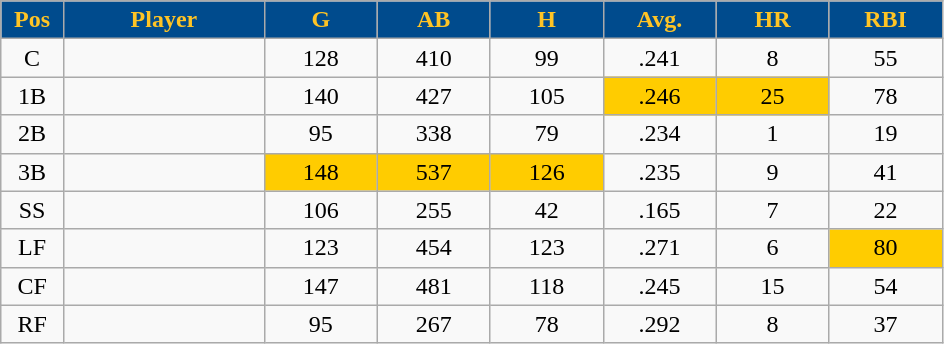<table class="wikitable sortable">
<tr>
<th style=" background:#004B8D; color:#FFC425;" width="5%">Pos</th>
<th style=" background:#004B8D; color:#FFC425;" width="16%">Player</th>
<th style=" background:#004B8D; color:#FFC425;" width="9%">G</th>
<th style=" background:#004B8D; color:#FFC425;" width="9%">AB</th>
<th style=" background:#004B8D; color:#FFC425;" width="9%">H</th>
<th style=" background:#004B8D; color:#FFC425;" width="9%">Avg.</th>
<th style=" background:#004B8D; color:#FFC425;" width="9%">HR</th>
<th style=" background:#004B8D; color:#FFC425;" width="9%">RBI</th>
</tr>
<tr align="center">
<td>C</td>
<td></td>
<td>128</td>
<td>410</td>
<td>99</td>
<td>.241</td>
<td>8</td>
<td>55</td>
</tr>
<tr align="center">
<td>1B</td>
<td></td>
<td>140</td>
<td>427</td>
<td>105</td>
<td bgcolor="#FFCC00">.246</td>
<td bgcolor="#FFCC00">25</td>
<td>78</td>
</tr>
<tr align="center">
<td>2B</td>
<td></td>
<td>95</td>
<td>338</td>
<td>79</td>
<td>.234</td>
<td>1</td>
<td>19</td>
</tr>
<tr align="center">
<td>3B</td>
<td></td>
<td bgcolor="#FFCC00">148</td>
<td bgcolor="#FFCC00">537</td>
<td bgcolor="#FFCC00">126</td>
<td>.235</td>
<td>9</td>
<td>41</td>
</tr>
<tr align="center">
<td>SS</td>
<td></td>
<td>106</td>
<td>255</td>
<td>42</td>
<td>.165</td>
<td>7</td>
<td>22</td>
</tr>
<tr align="center">
<td>LF</td>
<td></td>
<td>123</td>
<td>454</td>
<td>123</td>
<td>.271</td>
<td>6</td>
<td bgcolor="#FFCC00">80</td>
</tr>
<tr align="center">
<td>CF</td>
<td></td>
<td>147</td>
<td>481</td>
<td>118</td>
<td>.245</td>
<td>15</td>
<td>54</td>
</tr>
<tr align="center">
<td>RF</td>
<td></td>
<td>95</td>
<td>267</td>
<td>78</td>
<td>.292</td>
<td>8</td>
<td>37</td>
</tr>
</table>
